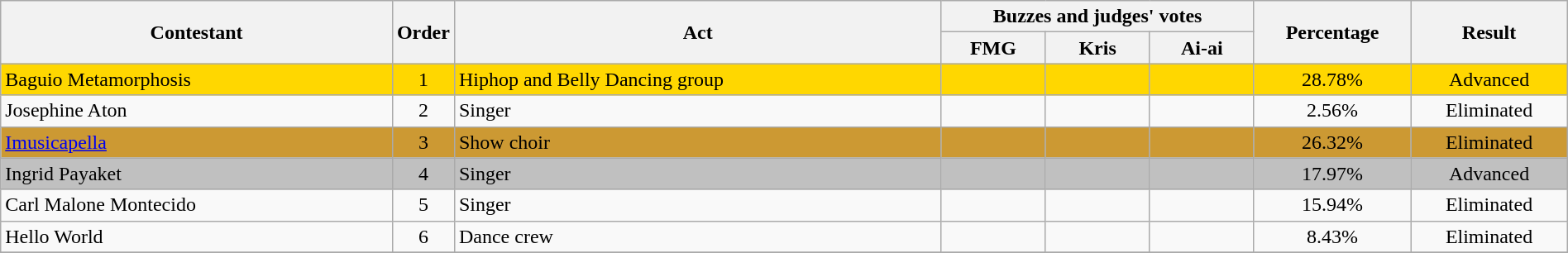<table class="wikitable" style="text-align:center; width:100%;">
<tr>
<th rowspan="2" style="width:25%;">Contestant</th>
<th rowspan="2" style="width:03%;">Order</th>
<th rowspan="2">Act</th>
<th colspan="3" style="width:20%;">Buzzes and judges' votes</th>
<th rowspan="2" style="width:10%;">Percentage</th>
<th rowspan="2" style="width:10%;">Result</th>
</tr>
<tr>
<th style="width:06.66%;">FMG</th>
<th style="width:06.66%;">Kris</th>
<th style="width:06.66%;">Ai-ai</th>
</tr>
<tr bgcolor=gold>
<td scope="row" style="text-align:left;">Baguio Metamorphosis</td>
<td>1</td>
<td scope="row" style="text-align:left;">Hiphop and Belly Dancing group</td>
<td></td>
<td></td>
<td></td>
<td>28.78%</td>
<td>Advanced</td>
</tr>
<tr>
<td scope="row" style="text-align:left;">Josephine Aton</td>
<td>2</td>
<td scope="row" style="text-align:left;">Singer</td>
<td></td>
<td></td>
<td></td>
<td>2.56%</td>
<td>Eliminated</td>
</tr>
<tr bgcolor=#CC9933>
<td scope="row" style="text-align:left;"><a href='#'>Imusicapella</a></td>
<td>3</td>
<td scope="row" style="text-align:left;">Show choir</td>
<td></td>
<td></td>
<td></td>
<td>26.32%</td>
<td>Eliminated</td>
</tr>
<tr bgcolor=silver>
<td scope="row" style="text-align:left;">Ingrid Payaket</td>
<td>4</td>
<td scope="row" style="text-align:left;">Singer</td>
<td></td>
<td></td>
<td></td>
<td>17.97%</td>
<td>Advanced</td>
</tr>
<tr>
<td scope="row" style="text-align:left;">Carl Malone Montecido</td>
<td>5</td>
<td scope="row" style="text-align:left;">Singer</td>
<td></td>
<td></td>
<td></td>
<td>15.94%</td>
<td>Eliminated</td>
</tr>
<tr>
<td scope="row" style="text-align:left;">Hello World</td>
<td>6</td>
<td scope="row" style="text-align:left;">Dance crew</td>
<td></td>
<td></td>
<td></td>
<td>8.43%</td>
<td>Eliminated</td>
</tr>
<tr>
</tr>
</table>
